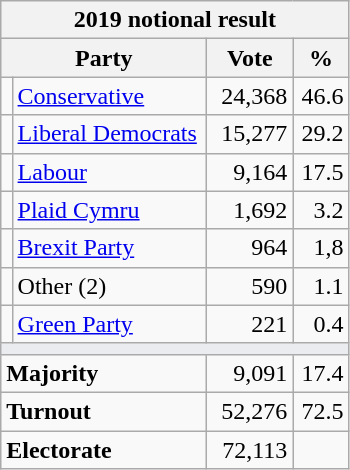<table class="wikitable">
<tr>
<th colspan="4">2019 notional result  </th>
</tr>
<tr>
<th bgcolor="#DDDDFF" width="130px" colspan="2">Party</th>
<th bgcolor="#DDDDFF" width="50px">Vote</th>
<th bgcolor="#DDDDFF" width="30px">%</th>
</tr>
<tr>
<td></td>
<td><a href='#'>Conservative</a></td>
<td align="right">24,368</td>
<td align="right">46.6</td>
</tr>
<tr>
<td></td>
<td><a href='#'>Liberal Democrats</a></td>
<td align="right">15,277</td>
<td align="right">29.2</td>
</tr>
<tr>
<td></td>
<td><a href='#'>Labour</a></td>
<td align="right">9,164</td>
<td align="right">17.5</td>
</tr>
<tr>
<td></td>
<td><a href='#'>Plaid Cymru</a></td>
<td align="right">1,692</td>
<td align="right">3.2</td>
</tr>
<tr>
<td></td>
<td><a href='#'>Brexit Party</a></td>
<td align="right">964</td>
<td align="right">1,8</td>
</tr>
<tr>
<td></td>
<td>Other (2)</td>
<td align="right">590</td>
<td align="right">1.1</td>
</tr>
<tr>
<td></td>
<td><a href='#'>Green Party</a></td>
<td align=right>221</td>
<td align="right">0.4</td>
</tr>
<tr>
<td colspan="4" bgcolor="#EAECF0"></td>
</tr>
<tr>
<td colspan="2"><strong>Majority</strong></td>
<td align=right>9,091</td>
<td align=right>17.4</td>
</tr>
<tr>
<td colspan="2"><strong>Turnout</strong></td>
<td align=right>52,276</td>
<td align=right>72.5</td>
</tr>
<tr>
<td colspan="2"><strong>Electorate</strong></td>
<td align=right>72,113</td>
</tr>
</table>
